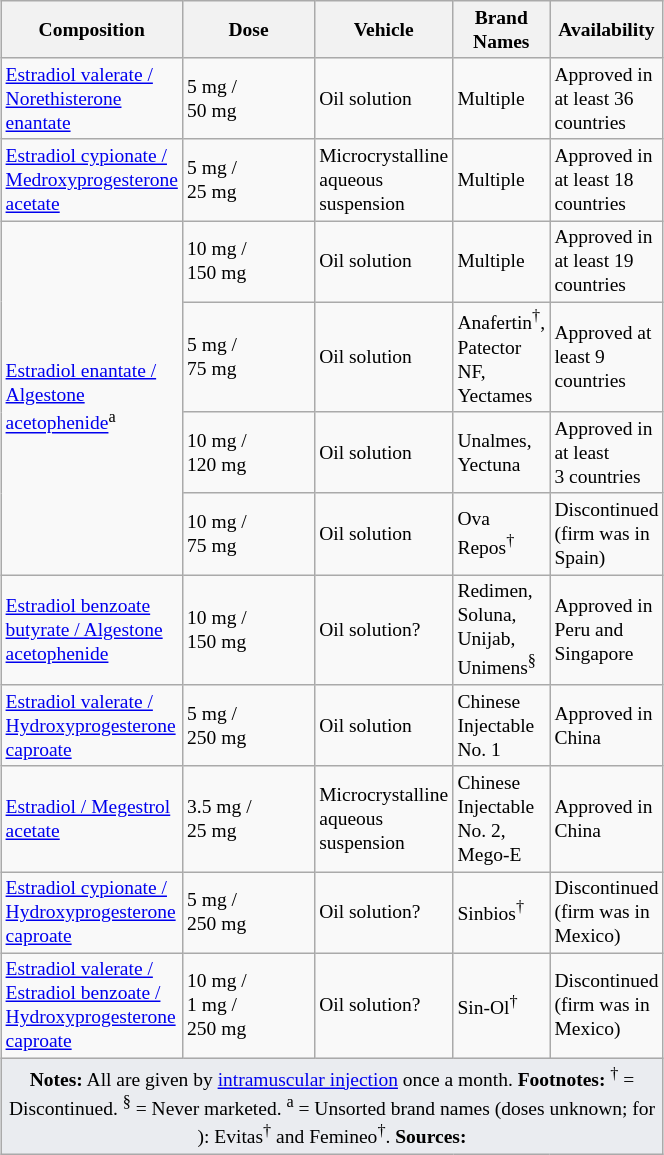<table class="wikitable floatright" style="width:35%; font-size:small; margin-left: auto; margin-right: auto; border: none;">
<tr>
<th style="width:110px;">Composition</th>
<th style="width: 85px;">Dose</th>
<th>Vehicle</th>
<th>Brand Names</th>
<th>Availability</th>
</tr>
<tr>
<td><a href='#'>Estradiol valerate / Norethisterone enantate</a></td>
<td>5 mg /<br>50 mg</td>
<td>Oil solution</td>
<td>Multiple</td>
<td>Approved in at least 36 countries</td>
</tr>
<tr>
<td><a href='#'>Estradiol cypionate / Medroxyprogesterone acetate</a></td>
<td>5 mg /<br>25 mg</td>
<td>Microcrystalline aqueous suspension</td>
<td>Multiple</td>
<td>Approved in at least 18 countries</td>
</tr>
<tr>
<td rowspan="4"><a href='#'>Estradiol enantate / Algestone acetophenide</a><sup>a</sup></td>
<td>10 mg /<br>150 mg</td>
<td>Oil solution</td>
<td>Multiple</td>
<td>Approved in at least 19 countries</td>
</tr>
<tr>
<td>5 mg /<br>75 mg</td>
<td>Oil solution</td>
<td>Anafertin<sup>†</sup>, Patector NF, Yectames</td>
<td>Approved at least 9 countries</td>
</tr>
<tr>
<td>10 mg /<br>120 mg</td>
<td>Oil solution</td>
<td>Unalmes, Yectuna</td>
<td>Approved in at least 3 countries</td>
</tr>
<tr>
<td>10 mg /<br>75 mg</td>
<td>Oil solution</td>
<td>Ova Repos<sup>†</sup></td>
<td>Discontinued (firm was in Spain)</td>
</tr>
<tr>
<td><a href='#'>Estradiol benzoate butyrate / Algestone acetophenide</a></td>
<td>10 mg /<br>150 mg</td>
<td>Oil solution?</td>
<td>Redimen, Soluna, Unijab, Unimens<sup>§</sup></td>
<td>Approved in Peru and Singapore</td>
</tr>
<tr>
<td><a href='#'>Estradiol valerate / Hydroxyprogesterone caproate</a></td>
<td>5 mg /<br>250 mg</td>
<td>Oil solution</td>
<td>Chinese Injectable No. 1</td>
<td>Approved in China</td>
</tr>
<tr>
<td><a href='#'>Estradiol / Megestrol acetate</a></td>
<td>3.5 mg /<br>25 mg</td>
<td>Microcrystalline aqueous suspension</td>
<td>Chinese Injectable No. 2, Mego-E</td>
<td>Approved in China</td>
</tr>
<tr>
<td><a href='#'>Estradiol cypionate / Hydroxyprogesterone caproate</a></td>
<td>5 mg /<br>250 mg</td>
<td>Oil solution?</td>
<td>Sinbios<sup>†</sup></td>
<td>Discontinued (firm was in Mexico)</td>
</tr>
<tr>
<td><a href='#'>Estradiol valerate / Estradiol benzoate / Hydroxyprogesterone caproate</a></td>
<td>10 mg /<br>1 mg /<br>250 mg</td>
<td>Oil solution?</td>
<td>Sin-Ol<sup>†</sup></td>
<td>Discontinued (firm was in Mexico)</td>
</tr>
<tr class="sortbottom">
<td colspan="5" style="width:1px; background:#eaecf0; text-align:center;"><strong>Notes:</strong> All are given by <a href='#'>intramuscular injection</a> once a month. <strong>Footnotes:</strong> <sup>†</sup> = Discontinued. <sup>§</sup> = Never marketed. <sup>a</sup> = Unsorted brand names (doses unknown; for ): Evitas<sup>†</sup> and Femineo<sup>†</sup>. <strong>Sources:</strong> <br></td>
</tr>
</table>
